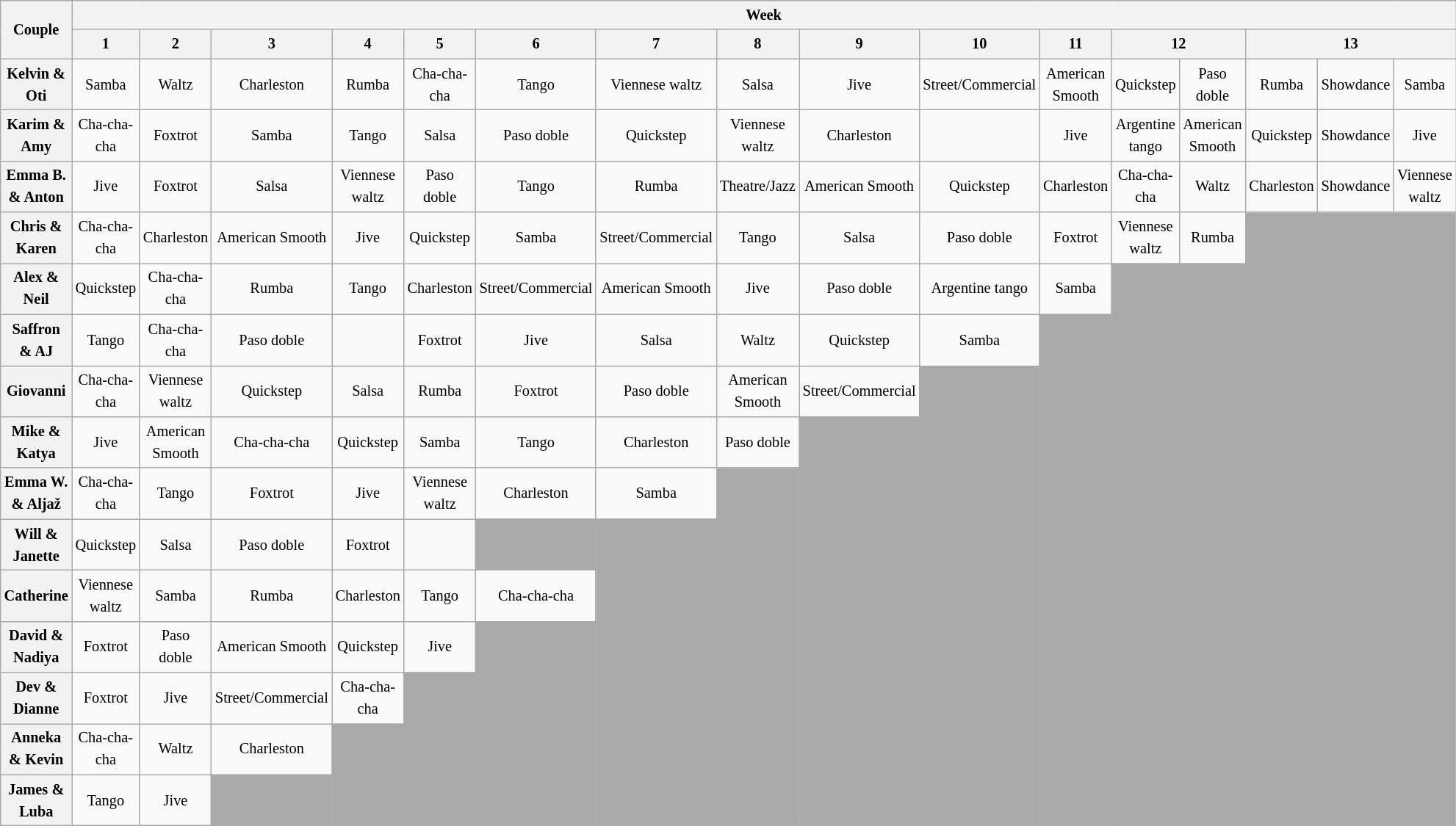<table class="wikitable unsortable" style="text-align:center; font-size:85%; line-height:20px">
<tr>
<th rowspan="2">Couple</th>
<th colspan="16">Week</th>
</tr>
<tr>
<th scope="col">1</th>
<th scope="col">2</th>
<th scope="col">3</th>
<th scope="col">4</th>
<th scope="col">5</th>
<th scope="col">6</th>
<th scope="col">7</th>
<th scope="col">8</th>
<th scope="col">9</th>
<th scope="col">10</th>
<th scope="col">11</th>
<th scope="col" colspan="2">12</th>
<th scope="col" colspan="3">13</th>
</tr>
<tr>
<th scope="row">Kelvin & Oti</th>
<td>Samba</td>
<td>Waltz</td>
<td>Charleston</td>
<td>Rumba</td>
<td>Cha-cha-cha</td>
<td>Tango</td>
<td>Viennese waltz</td>
<td>Salsa</td>
<td>Jive</td>
<td>Street/Commercial</td>
<td>American Smooth</td>
<td>Quickstep</td>
<td>Paso doble</td>
<td>Rumba</td>
<td>Showdance</td>
<td>Samba</td>
</tr>
<tr>
<th scope="row">Karim & Amy</th>
<td>Cha-cha-cha</td>
<td>Foxtrot</td>
<td>Samba</td>
<td>Tango</td>
<td>Salsa</td>
<td>Paso doble</td>
<td>Quickstep</td>
<td>Viennese waltz</td>
<td>Charleston</td>
<td></td>
<td>Jive</td>
<td>Argentine tango</td>
<td>American Smooth</td>
<td>Quickstep</td>
<td>Showdance</td>
<td>Jive</td>
</tr>
<tr>
<th scope="row">Emma B. & Anton</th>
<td>Jive</td>
<td>Foxtrot</td>
<td>Salsa</td>
<td>Viennese waltz</td>
<td>Paso doble</td>
<td>Tango</td>
<td>Rumba</td>
<td>Theatre/Jazz</td>
<td>American Smooth</td>
<td>Quickstep</td>
<td>Charleston</td>
<td>Cha-cha-cha</td>
<td>Waltz</td>
<td>Charleston</td>
<td>Showdance</td>
<td>Viennese waltz</td>
</tr>
<tr>
<th scope="row">Chris & Karen</th>
<td>Cha-cha-cha</td>
<td>Charleston</td>
<td>American Smooth</td>
<td>Jive</td>
<td>Quickstep</td>
<td>Samba</td>
<td>Street/Commercial</td>
<td>Tango</td>
<td>Salsa</td>
<td>Paso doble</td>
<td>Foxtrot</td>
<td>Viennese waltz</td>
<td>Rumba</td>
<td colspan="3" rowspan="12" bgcolor="darkgray"></td>
</tr>
<tr>
<th scope="row">Alex & Neil</th>
<td>Quickstep</td>
<td>Cha-cha-cha</td>
<td>Rumba</td>
<td>Tango</td>
<td>Charleston</td>
<td>Street/Commercial</td>
<td>American Smooth</td>
<td>Jive</td>
<td>Paso doble</td>
<td>Argentine tango</td>
<td>Samba</td>
<td colspan="2" rowspan="11" bgcolor="darkgray"></td>
</tr>
<tr>
<th scope="row">Saffron & AJ</th>
<td>Tango</td>
<td>Cha-cha-cha</td>
<td>Paso doble</td>
<td></td>
<td>Foxtrot</td>
<td>Jive</td>
<td>Salsa</td>
<td>Waltz</td>
<td>Quickstep</td>
<td>Samba</td>
<td rowspan="10" bgcolor="darkgray"></td>
</tr>
<tr>
<th scope="row"> Giovanni</th>
<td>Cha-cha-cha</td>
<td>Viennese waltz</td>
<td>Quickstep</td>
<td>Salsa</td>
<td>Rumba</td>
<td>Foxtrot</td>
<td>Paso doble</td>
<td>American Smooth</td>
<td>Street/Commercial</td>
<td rowspan="9" bgcolor="darkgray"></td>
</tr>
<tr>
<th scope="row">Mike & Katya</th>
<td>Jive</td>
<td>American Smooth</td>
<td>Cha-cha-cha</td>
<td>Quickstep</td>
<td>Samba</td>
<td>Tango</td>
<td>Charleston</td>
<td>Paso doble</td>
<td rowspan="8" bgcolor="darkgray"></td>
</tr>
<tr>
<th scope="row">Emma W. & Aljaž</th>
<td>Cha-cha-cha</td>
<td>Tango</td>
<td>Foxtrot</td>
<td>Jive</td>
<td>Viennese waltz</td>
<td>Charleston</td>
<td>Samba</td>
<td rowspan="7" bgcolor="darkgray"></td>
</tr>
<tr>
<th scope="row">Will & Janette</th>
<td>Quickstep</td>
<td>Salsa</td>
<td>Paso doble</td>
<td>Foxtrot</td>
<td></td>
<td bgcolor="darkgray"></td>
<td rowspan="6" bgcolor="darkgray"></td>
</tr>
<tr>
<th scope="row">Catherine </th>
<td>Viennese waltz</td>
<td>Samba</td>
<td>Rumba</td>
<td>Charleston</td>
<td>Tango</td>
<td>Cha-cha-cha</td>
</tr>
<tr>
<th scope="row">David & Nadiya</th>
<td>Foxtrot</td>
<td>Paso doble</td>
<td>American Smooth</td>
<td>Quickstep</td>
<td>Jive</td>
<td rowspan="4" bgcolor="darkgray"></td>
</tr>
<tr>
<th scope="row">Dev & Dianne</th>
<td>Foxtrot</td>
<td>Jive</td>
<td>Street/Commercial</td>
<td>Cha-cha-cha</td>
<td rowspan="3" bgcolor="darkgray"></td>
</tr>
<tr>
<th scope="row">Anneka & Kevin</th>
<td>Cha-cha-cha</td>
<td>Waltz</td>
<td>Charleston</td>
<td rowspan="2" bgcolor="darkgray"></td>
</tr>
<tr>
<th scope="row">James & Luba</th>
<td>Tango</td>
<td>Jive</td>
<td bgcolor="darkgray"></td>
</tr>
</table>
